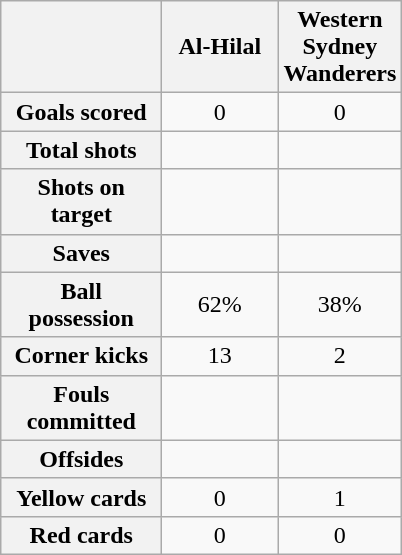<table class="wikitable plainrowheaders" style="text-align: center">
<tr>
<th scope="col" style="width:100px;"></th>
<th scope="col" style="width:70px;">Al-Hilal</th>
<th scope="col" style="width:70px;">Western Sydney Wanderers</th>
</tr>
<tr>
<th scope=row>Goals scored</th>
<td>0</td>
<td>0</td>
</tr>
<tr>
<th scope=row>Total shots</th>
<td></td>
<td></td>
</tr>
<tr>
<th scope=row>Shots on target</th>
<td></td>
<td></td>
</tr>
<tr>
<th scope=row>Saves</th>
<td></td>
<td></td>
</tr>
<tr>
<th scope=row>Ball possession</th>
<td>62%</td>
<td>38%</td>
</tr>
<tr>
<th scope=row>Corner kicks</th>
<td>13</td>
<td>2</td>
</tr>
<tr>
<th scope=row>Fouls committed</th>
<td></td>
<td></td>
</tr>
<tr>
<th scope=row>Offsides</th>
<td></td>
<td></td>
</tr>
<tr>
<th scope=row>Yellow cards</th>
<td>0</td>
<td>1</td>
</tr>
<tr>
<th scope=row>Red cards</th>
<td>0</td>
<td>0</td>
</tr>
</table>
